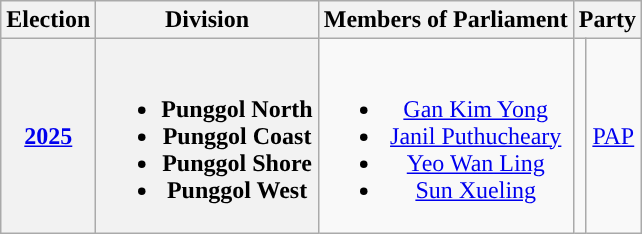<table class="wikitable" align="center" style="text-align:center">
<tr>
<th>Election</th>
<th>Division</th>
<th>Members of Parliament</th>
<th colspan="2">Party</th>
</tr>
<tr>
<th><a href='#'>2025</a></th>
<th><br><ul><li>Punggol North</li><li>Punggol Coast</li><li>Punggol Shore</li><li>Punggol West</li></ul></th>
<td><br><ul><li><a href='#'>Gan Kim Yong</a></li><li><a href='#'>Janil Puthucheary</a></li><li><a href='#'>Yeo Wan Ling</a></li><li><a href='#'>Sun Xueling</a></li></ul></td>
<td rowspan="1"></td>
<td rowspan="1"><a href='#'>PAP</a></td>
</tr>
</table>
